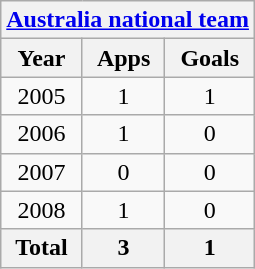<table class="wikitable" style="text-align:center">
<tr>
<th colspan=3><a href='#'>Australia national team</a></th>
</tr>
<tr>
<th>Year</th>
<th>Apps</th>
<th>Goals</th>
</tr>
<tr>
<td>2005</td>
<td>1</td>
<td>1</td>
</tr>
<tr>
<td>2006</td>
<td>1</td>
<td>0</td>
</tr>
<tr>
<td>2007</td>
<td>0</td>
<td>0</td>
</tr>
<tr>
<td>2008</td>
<td>1</td>
<td>0</td>
</tr>
<tr>
<th>Total</th>
<th>3</th>
<th>1</th>
</tr>
</table>
